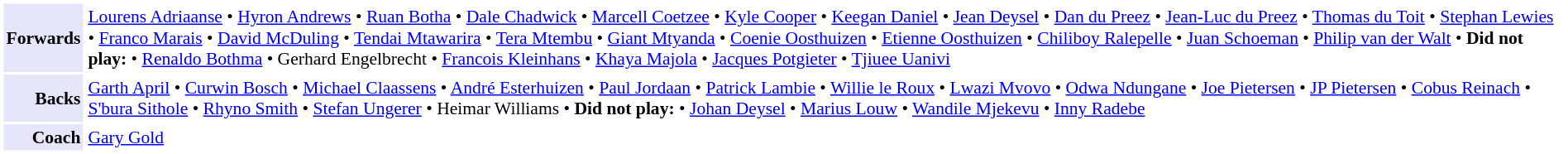<table cellpadding="2" style="border: 1px solid white; font-size:90%;">
<tr>
<td style="text-align:right;" bgcolor="lavender"><strong>Forwards</strong></td>
<td style="text-align:left;"><a href='#'>Lourens Adriaanse</a> • <a href='#'>Hyron Andrews</a> • <a href='#'>Ruan Botha</a> • <a href='#'>Dale Chadwick</a> • <a href='#'>Marcell Coetzee</a> • <a href='#'>Kyle Cooper</a> • <a href='#'>Keegan Daniel</a> • <a href='#'>Jean Deysel</a> • <a href='#'>Dan du Preez</a> • <a href='#'>Jean-Luc du Preez</a> • <a href='#'>Thomas du Toit</a> • <a href='#'>Stephan Lewies</a> • <a href='#'>Franco Marais</a> • <a href='#'>David McDuling</a> • <a href='#'>Tendai Mtawarira</a> • <a href='#'>Tera Mtembu</a> • <a href='#'>Giant Mtyanda</a> • <a href='#'>Coenie Oosthuizen</a> • <a href='#'>Etienne Oosthuizen</a> • <a href='#'>Chiliboy Ralepelle</a> • <a href='#'>Juan Schoeman</a> • <a href='#'>Philip van der Walt</a> • <strong>Did not play:</strong> • <a href='#'>Renaldo Bothma</a> • Gerhard Engelbrecht • <a href='#'>Francois Kleinhans</a> • <a href='#'>Khaya Majola</a> • <a href='#'>Jacques Potgieter</a> • <a href='#'>Tjiuee Uanivi</a></td>
</tr>
<tr>
<td style="text-align:right;" bgcolor="lavender"><strong>Backs</strong></td>
<td style="text-align:left;"><a href='#'>Garth April</a> • <a href='#'>Curwin Bosch</a> • <a href='#'>Michael Claassens</a> • <a href='#'>André Esterhuizen</a> • <a href='#'>Paul Jordaan</a> • <a href='#'>Patrick Lambie</a> • <a href='#'>Willie le Roux</a> • <a href='#'>Lwazi Mvovo</a> • <a href='#'>Odwa Ndungane</a> • <a href='#'>Joe Pietersen</a> • <a href='#'>JP Pietersen</a> • <a href='#'>Cobus Reinach</a> • <a href='#'>S'bura Sithole</a> • <a href='#'>Rhyno Smith</a> • <a href='#'>Stefan Ungerer</a> • Heimar Williams • <strong>Did not play:</strong> • <a href='#'>Johan Deysel</a> • <a href='#'>Marius Louw</a> • <a href='#'>Wandile Mjekevu</a> • <a href='#'>Inny Radebe</a></td>
</tr>
<tr>
<td style="text-align:right;" bgcolor="lavender"><strong>Coach</strong></td>
<td style="text-align:left;"><a href='#'>Gary Gold</a></td>
</tr>
</table>
